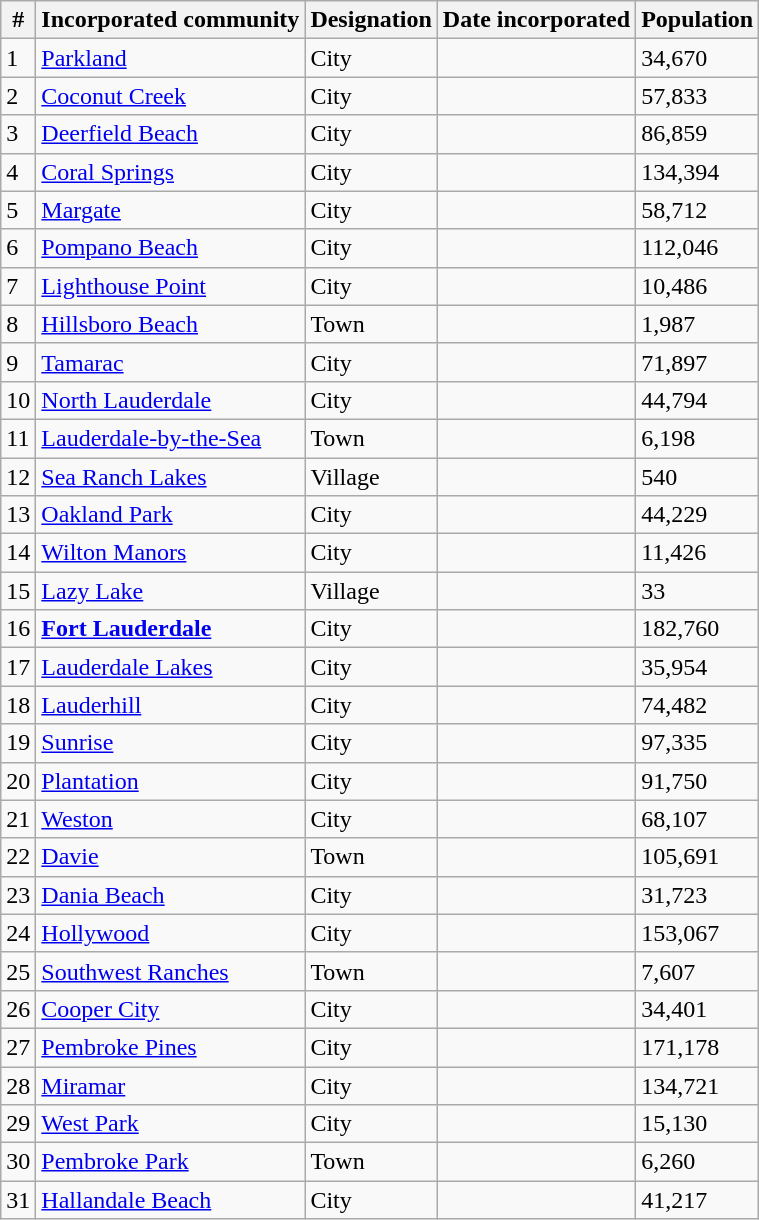<table class="wikitable sortable">
<tr>
<th>#</th>
<th>Incorporated community</th>
<th>Designation</th>
<th>Date incorporated</th>
<th>Population</th>
</tr>
<tr>
<td>1</td>
<td><a href='#'>Parkland</a></td>
<td>City</td>
<td></td>
<td>34,670</td>
</tr>
<tr>
<td>2</td>
<td><a href='#'>Coconut Creek</a></td>
<td>City</td>
<td></td>
<td>57,833</td>
</tr>
<tr>
<td>3</td>
<td><a href='#'>Deerfield Beach</a></td>
<td>City</td>
<td></td>
<td>86,859</td>
</tr>
<tr>
<td>4</td>
<td><a href='#'>Coral Springs</a></td>
<td>City</td>
<td></td>
<td>134,394</td>
</tr>
<tr>
<td>5</td>
<td><a href='#'>Margate</a></td>
<td>City</td>
<td></td>
<td>58,712</td>
</tr>
<tr>
<td>6</td>
<td><a href='#'>Pompano Beach</a></td>
<td>City</td>
<td></td>
<td>112,046</td>
</tr>
<tr>
<td>7</td>
<td><a href='#'>Lighthouse Point</a></td>
<td>City</td>
<td></td>
<td>10,486</td>
</tr>
<tr>
<td>8</td>
<td><a href='#'>Hillsboro Beach</a></td>
<td>Town</td>
<td></td>
<td>1,987</td>
</tr>
<tr>
<td>9</td>
<td><a href='#'>Tamarac</a></td>
<td>City</td>
<td></td>
<td>71,897</td>
</tr>
<tr>
<td>10</td>
<td><a href='#'>North Lauderdale</a></td>
<td>City</td>
<td></td>
<td>44,794</td>
</tr>
<tr>
<td>11</td>
<td><a href='#'>Lauderdale-by-the-Sea</a></td>
<td>Town</td>
<td></td>
<td>6,198</td>
</tr>
<tr>
<td>12</td>
<td><a href='#'>Sea Ranch Lakes</a></td>
<td>Village</td>
<td></td>
<td>540</td>
</tr>
<tr>
<td>13</td>
<td><a href='#'>Oakland Park</a></td>
<td>City</td>
<td></td>
<td>44,229</td>
</tr>
<tr>
<td>14</td>
<td><a href='#'>Wilton Manors</a></td>
<td>City</td>
<td></td>
<td>11,426</td>
</tr>
<tr>
<td>15</td>
<td><a href='#'>Lazy Lake</a></td>
<td>Village</td>
<td></td>
<td>33</td>
</tr>
<tr>
<td>16</td>
<td><strong><a href='#'>Fort Lauderdale</a></strong></td>
<td>City</td>
<td></td>
<td>182,760</td>
</tr>
<tr>
<td>17</td>
<td><a href='#'>Lauderdale Lakes</a></td>
<td>City</td>
<td></td>
<td>35,954</td>
</tr>
<tr>
<td>18</td>
<td><a href='#'>Lauderhill</a></td>
<td>City</td>
<td></td>
<td>74,482</td>
</tr>
<tr>
<td>19</td>
<td><a href='#'>Sunrise</a></td>
<td>City</td>
<td></td>
<td>97,335</td>
</tr>
<tr>
<td>20</td>
<td><a href='#'>Plantation</a></td>
<td>City</td>
<td></td>
<td>91,750</td>
</tr>
<tr>
<td>21</td>
<td><a href='#'>Weston</a></td>
<td>City</td>
<td></td>
<td>68,107</td>
</tr>
<tr>
<td>22</td>
<td><a href='#'>Davie</a></td>
<td>Town</td>
<td></td>
<td>105,691</td>
</tr>
<tr>
<td>23</td>
<td><a href='#'>Dania Beach</a></td>
<td>City</td>
<td></td>
<td>31,723</td>
</tr>
<tr>
<td>24</td>
<td><a href='#'>Hollywood</a></td>
<td>City</td>
<td></td>
<td>153,067</td>
</tr>
<tr>
<td>25</td>
<td><a href='#'>Southwest Ranches</a></td>
<td>Town</td>
<td></td>
<td>7,607</td>
</tr>
<tr>
<td>26</td>
<td><a href='#'>Cooper City</a></td>
<td>City</td>
<td></td>
<td>34,401</td>
</tr>
<tr>
<td>27</td>
<td><a href='#'>Pembroke Pines</a></td>
<td>City</td>
<td></td>
<td>171,178</td>
</tr>
<tr>
<td>28</td>
<td><a href='#'>Miramar</a></td>
<td>City</td>
<td></td>
<td>134,721</td>
</tr>
<tr>
<td>29</td>
<td><a href='#'>West Park</a></td>
<td>City</td>
<td></td>
<td>15,130</td>
</tr>
<tr>
<td>30</td>
<td><a href='#'>Pembroke Park</a></td>
<td>Town</td>
<td></td>
<td>6,260</td>
</tr>
<tr>
<td>31</td>
<td><a href='#'>Hallandale Beach</a></td>
<td>City</td>
<td></td>
<td>41,217</td>
</tr>
</table>
